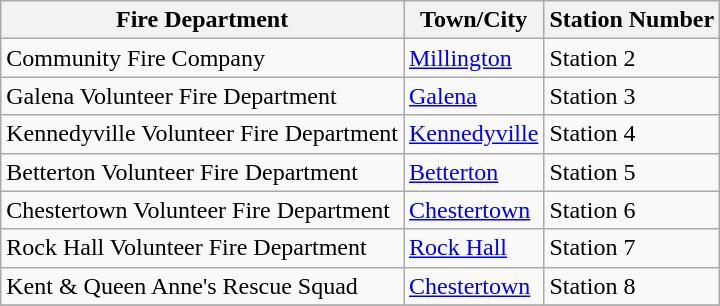<table class="wikitable">
<tr>
<th>Fire Department</th>
<th>Town/City</th>
<th>Station Number</th>
</tr>
<tr>
<td>Community Fire Company</td>
<td><a href='#'>Millington</a></td>
<td>Station 2</td>
</tr>
<tr>
<td>Galena Volunteer Fire Department</td>
<td><a href='#'>Galena</a></td>
<td>Station 3</td>
</tr>
<tr>
<td>Kennedyville Volunteer Fire Department</td>
<td><a href='#'>Kennedyville</a></td>
<td>Station 4</td>
</tr>
<tr>
<td>Betterton Volunteer Fire Department</td>
<td><a href='#'>Betterton</a></td>
<td>Station 5</td>
</tr>
<tr>
<td>Chestertown Volunteer Fire Department</td>
<td><a href='#'>Chestertown</a></td>
<td>Station 6</td>
</tr>
<tr>
<td>Rock Hall Volunteer Fire Department</td>
<td><a href='#'>Rock Hall</a></td>
<td>Station 7</td>
</tr>
<tr>
<td>Kent & Queen Anne's Rescue Squad</td>
<td><a href='#'>Chestertown</a></td>
<td>Station 8</td>
</tr>
<tr>
</tr>
</table>
